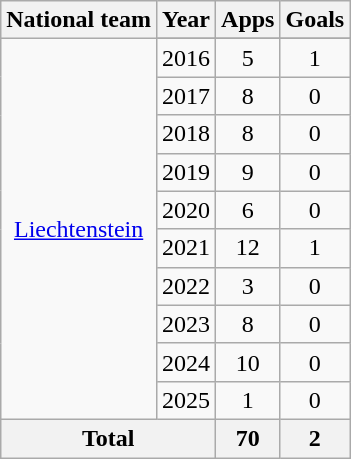<table class="wikitable" style="text-align:center">
<tr>
<th>National team</th>
<th>Year</th>
<th>Apps</th>
<th>Goals</th>
</tr>
<tr>
<td rowspan="11"><a href='#'>Liechtenstein</a></td>
</tr>
<tr>
<td>2016</td>
<td>5</td>
<td>1</td>
</tr>
<tr>
<td>2017</td>
<td>8</td>
<td>0</td>
</tr>
<tr>
<td>2018</td>
<td>8</td>
<td>0</td>
</tr>
<tr>
<td>2019</td>
<td>9</td>
<td>0</td>
</tr>
<tr>
<td>2020</td>
<td>6</td>
<td>0</td>
</tr>
<tr>
<td>2021</td>
<td>12</td>
<td>1</td>
</tr>
<tr>
<td>2022</td>
<td>3</td>
<td>0</td>
</tr>
<tr>
<td>2023</td>
<td>8</td>
<td>0</td>
</tr>
<tr>
<td>2024</td>
<td>10</td>
<td>0</td>
</tr>
<tr>
<td>2025</td>
<td>1</td>
<td>0</td>
</tr>
<tr>
<th colspan="2">Total</th>
<th>70</th>
<th>2</th>
</tr>
</table>
